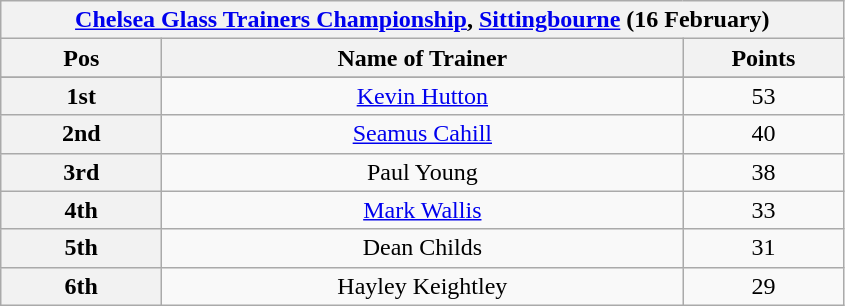<table class="wikitable">
<tr>
<th colspan="3"><a href='#'>Chelsea Glass Trainers Championship</a>, <a href='#'>Sittingbourne</a> (16 February)</th>
</tr>
<tr>
<th width=100>Pos</th>
<th width=340>Name of Trainer</th>
<th width=100>Points</th>
</tr>
<tr>
</tr>
<tr align=center>
<th>1st</th>
<td><a href='#'>Kevin Hutton</a></td>
<td align-center>53</td>
</tr>
<tr align=center>
<th>2nd</th>
<td><a href='#'>Seamus Cahill</a></td>
<td align-center>40</td>
</tr>
<tr align=center>
<th>3rd</th>
<td>Paul Young</td>
<td align-center>38</td>
</tr>
<tr align=center>
<th>4th</th>
<td><a href='#'>Mark Wallis</a></td>
<td align-center>33</td>
</tr>
<tr align=center>
<th>5th</th>
<td>Dean Childs</td>
<td align-center>31</td>
</tr>
<tr align=center>
<th>6th</th>
<td>Hayley Keightley</td>
<td align-center>29</td>
</tr>
</table>
